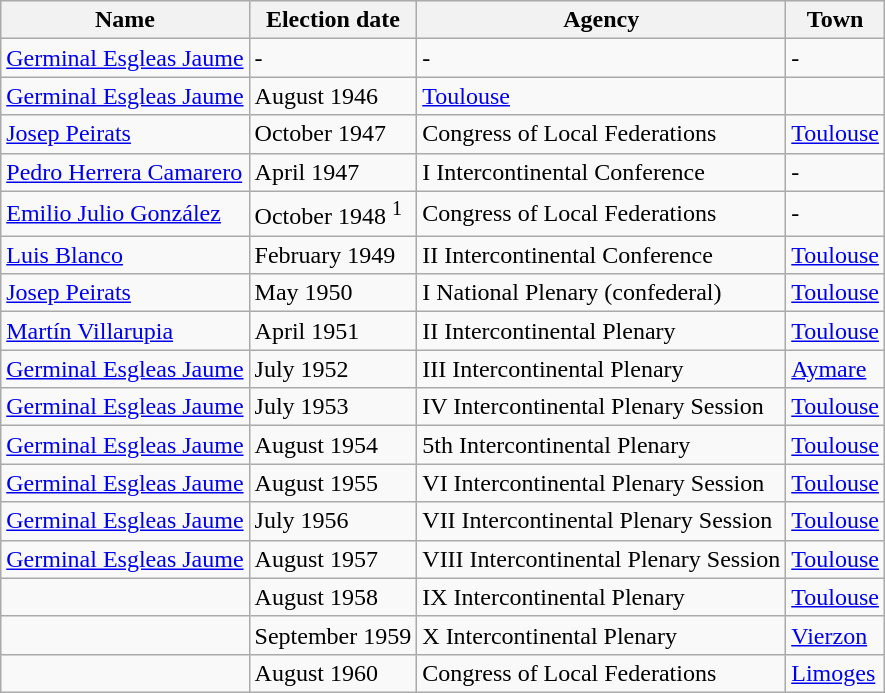<table class = "wikitable">
<tr style = "background: #eee;">
<th>Name</th>
<th>Election date</th>
<th>Agency</th>
<th>Town</th>
</tr>
<tr>
<td><a href='#'>Germinal Esgleas Jaume</a></td>
<td>-</td>
<td>-</td>
<td>-</td>
</tr>
<tr>
<td><a href='#'>Germinal Esgleas Jaume</a></td>
<td>August 1946</td>
<td National Plenary (confederal) of Regionals><a href='#'>Toulouse</a></td>
</tr>
<tr>
<td><a href='#'>Josep Peirats</a></td>
<td>October 1947</td>
<td>Congress of Local Federations</td>
<td><a href='#'>Toulouse</a></td>
</tr>
<tr>
<td><a href='#'>Pedro Herrera Camarero</a></td>
<td>April 1947</td>
<td>I Intercontinental Conference</td>
<td>-</td>
</tr>
<tr>
<td><a href='#'>Emilio Julio González</a></td>
<td>October 1948 <sup> 1 </sup></td>
<td>Congress of Local Federations</td>
<td>-</td>
</tr>
<tr>
<td><a href='#'>Luis Blanco</a></td>
<td>February 1949</td>
<td>II Intercontinental Conference</td>
<td><a href='#'>Toulouse</a></td>
</tr>
<tr>
<td><a href='#'>Josep Peirats</a></td>
<td>May 1950</td>
<td>I National Plenary (confederal)</td>
<td><a href='#'>Toulouse</a></td>
</tr>
<tr>
<td><a href='#'>Martín Villarupia</a></td>
<td>April 1951</td>
<td>II Intercontinental Plenary</td>
<td><a href='#'>Toulouse</a></td>
</tr>
<tr>
<td><a href='#'>Germinal Esgleas Jaume</a></td>
<td>July 1952</td>
<td>III Intercontinental Plenary</td>
<td><a href='#'>Aymare</a></td>
</tr>
<tr>
<td><a href='#'>Germinal Esgleas Jaume</a></td>
<td>July 1953</td>
<td>IV Intercontinental Plenary Session</td>
<td><a href='#'>Toulouse</a></td>
</tr>
<tr>
<td><a href='#'>Germinal Esgleas Jaume</a></td>
<td>August 1954</td>
<td>5th Intercontinental Plenary</td>
<td><a href='#'>Toulouse</a></td>
</tr>
<tr>
<td><a href='#'>Germinal Esgleas Jaume</a></td>
<td>August 1955</td>
<td>VI Intercontinental Plenary Session</td>
<td><a href='#'>Toulouse</a></td>
</tr>
<tr>
<td><a href='#'>Germinal Esgleas Jaume</a></td>
<td>July 1956</td>
<td>VII Intercontinental Plenary Session</td>
<td><a href='#'>Toulouse</a></td>
</tr>
<tr>
<td><a href='#'>Germinal Esgleas Jaume</a></td>
<td>August 1957</td>
<td>VIII Intercontinental Plenary Session</td>
<td><a href='#'>Toulouse</a></td>
</tr>
<tr>
<td></td>
<td>August 1958</td>
<td>IX Intercontinental Plenary</td>
<td><a href='#'>Toulouse</a></td>
</tr>
<tr>
<td></td>
<td>September 1959</td>
<td>X Intercontinental Plenary</td>
<td><a href='#'>Vierzon</a></td>
</tr>
<tr>
<td></td>
<td>August 1960</td>
<td>Congress of Local Federations</td>
<td><a href='#'>Limoges</a></td>
</tr>
</table>
